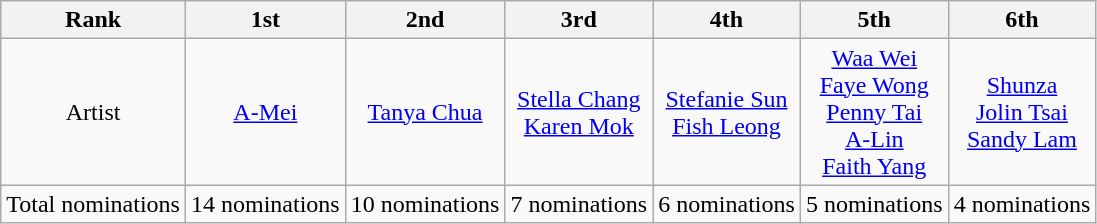<table class="wikitable">
<tr>
<th>Rank</th>
<th>1st</th>
<th>2nd</th>
<th>3rd</th>
<th>4th</th>
<th>5th</th>
<th>6th</th>
</tr>
<tr align=center>
<td>Artist</td>
<td><a href='#'>A-Mei</a></td>
<td><a href='#'>Tanya Chua</a></td>
<td><a href='#'>Stella Chang</a><br><a href='#'>Karen Mok</a></td>
<td><a href='#'>Stefanie Sun</a><br><a href='#'>Fish Leong</a></td>
<td><a href='#'>Waa Wei</a><br><a href='#'>Faye Wong</a><br><a href='#'>Penny Tai</a><br><a href='#'>A-Lin</a><br><a href='#'>Faith Yang</a></td>
<td><a href='#'>Shunza</a><br><a href='#'>Jolin Tsai</a><br><a href='#'>Sandy Lam</a></td>
</tr>
<tr align=center>
<td>Total nominations</td>
<td>14 nominations</td>
<td>10 nominations</td>
<td>7 nominations</td>
<td>6 nominations</td>
<td>5 nominations</td>
<td>4 nominations</td>
</tr>
</table>
